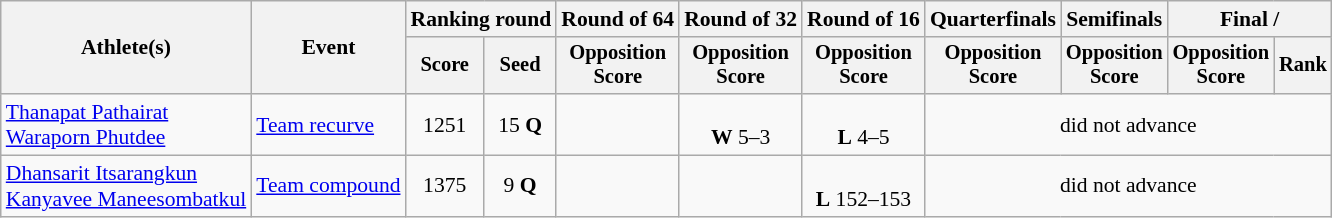<table class="wikitable" style="font-size:90%">
<tr>
<th rowspan=2>Athlete(s)</th>
<th rowspan=2>Event</th>
<th colspan="2">Ranking round</th>
<th>Round of 64</th>
<th>Round of 32</th>
<th>Round of 16</th>
<th>Quarterfinals</th>
<th>Semifinals</th>
<th colspan="2">Final / </th>
</tr>
<tr style="font-size:95%">
<th>Score</th>
<th>Seed</th>
<th>Opposition<br>Score</th>
<th>Opposition<br>Score</th>
<th>Opposition<br>Score</th>
<th>Opposition<br>Score</th>
<th>Opposition<br>Score</th>
<th>Opposition<br>Score</th>
<th>Rank</th>
</tr>
<tr align=center>
<td align=left><a href='#'>Thanapat Pathairat</a> <br><a href='#'>Waraporn Phutdee</a></td>
<td align=left><a href='#'>Team recurve</a></td>
<td>1251</td>
<td>15 <strong>Q</strong></td>
<td></td>
<td> <br> <strong>W</strong> 5–3</td>
<td> <br> <strong>L</strong> 4–5</td>
<td colspan=4>did not advance</td>
</tr>
<tr align=center>
<td align=left><a href='#'>Dhansarit Itsarangkun</a> <br> <a href='#'>Kanyavee Maneesombatkul</a></td>
<td align=left><a href='#'>Team compound</a></td>
<td>1375</td>
<td>9 <strong>Q</strong></td>
<td></td>
<td></td>
<td> <br> <strong>L</strong> 152–153</td>
<td colspan=4>did not advance</td>
</tr>
</table>
